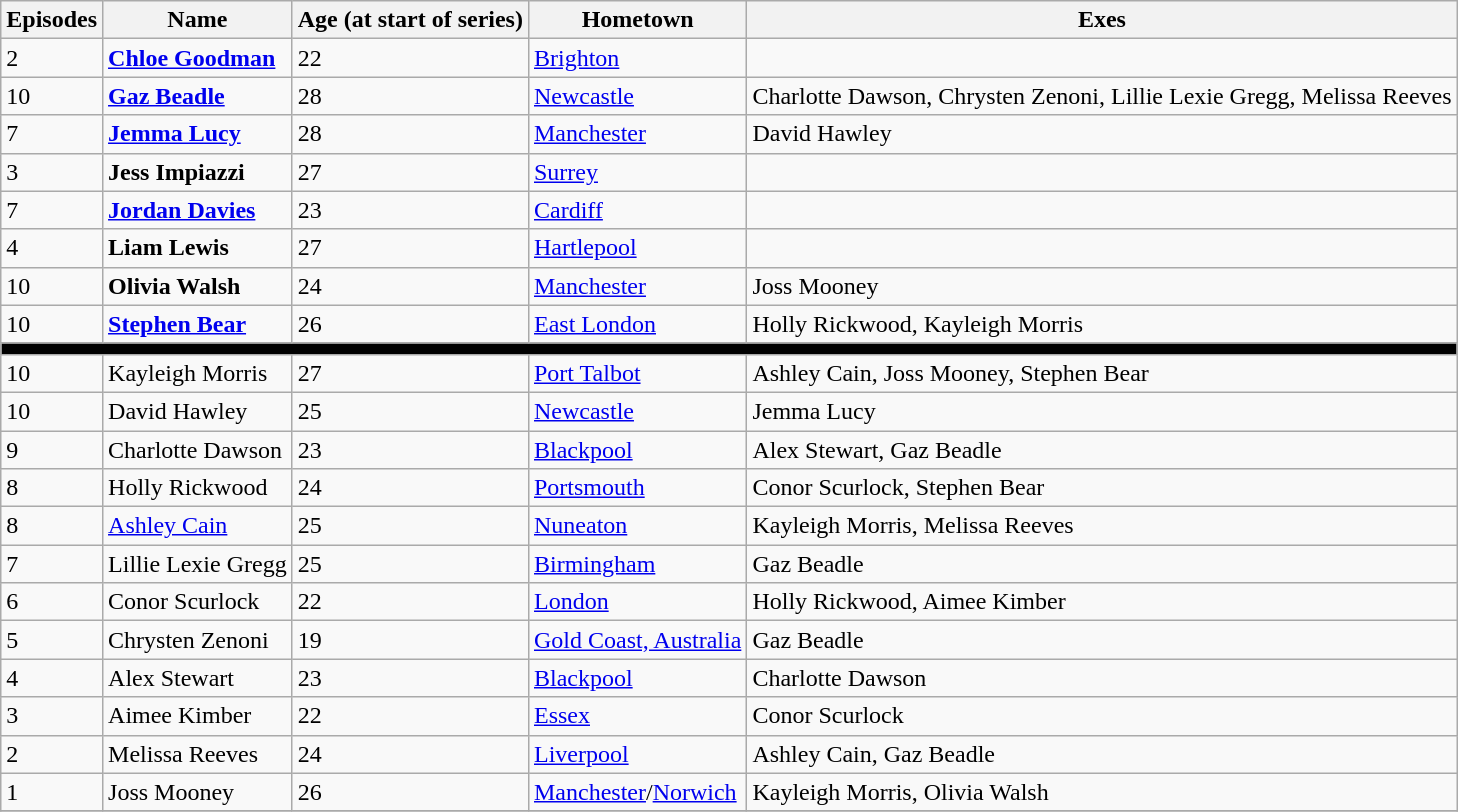<table class="wikitable sortable">
<tr>
<th>Episodes</th>
<th>Name</th>
<th>Age (at start of series)</th>
<th>Hometown</th>
<th>Exes</th>
</tr>
<tr>
<td>2</td>
<td nowrap><strong><a href='#'>Chloe Goodman</a></strong></td>
<td>22</td>
<td><a href='#'>Brighton</a></td>
<td></td>
</tr>
<tr>
<td>10</td>
<td><strong><a href='#'>Gaz Beadle</a></strong></td>
<td>28</td>
<td><a href='#'>Newcastle</a></td>
<td nowrap>Charlotte Dawson, Chrysten Zenoni, Lillie Lexie Gregg, Melissa Reeves</td>
</tr>
<tr>
<td>7</td>
<td><strong><a href='#'>Jemma Lucy</a></strong></td>
<td>28</td>
<td><a href='#'>Manchester</a></td>
<td>David Hawley</td>
</tr>
<tr>
<td>3</td>
<td><strong>Jess Impiazzi</strong></td>
<td>27</td>
<td><a href='#'>Surrey</a></td>
<td></td>
</tr>
<tr>
<td>7</td>
<td><strong><a href='#'>Jordan Davies</a></strong></td>
<td>23</td>
<td><a href='#'>Cardiff</a></td>
<td></td>
</tr>
<tr>
<td>4</td>
<td><strong>Liam Lewis</strong></td>
<td>27</td>
<td><a href='#'>Hartlepool</a></td>
<td></td>
</tr>
<tr>
<td>10</td>
<td><strong>Olivia Walsh</strong></td>
<td>24</td>
<td><a href='#'>Manchester</a></td>
<td>Joss Mooney</td>
</tr>
<tr>
<td>10</td>
<td><strong><a href='#'>Stephen Bear</a></strong></td>
<td>26</td>
<td><a href='#'>East London</a></td>
<td>Holly Rickwood, Kayleigh Morris</td>
</tr>
<tr>
<th style="background:#000;" colspan="6"></th>
</tr>
<tr>
<td>10</td>
<td>Kayleigh Morris</td>
<td>27</td>
<td><a href='#'>Port Talbot</a></td>
<td>Ashley Cain, Joss Mooney, Stephen Bear</td>
</tr>
<tr>
<td>10</td>
<td>David Hawley</td>
<td>25</td>
<td><a href='#'>Newcastle</a></td>
<td>Jemma Lucy</td>
</tr>
<tr>
<td>9</td>
<td nowrap>Charlotte Dawson</td>
<td>23</td>
<td><a href='#'>Blackpool</a></td>
<td>Alex Stewart, Gaz Beadle</td>
</tr>
<tr>
<td>8</td>
<td>Holly Rickwood</td>
<td>24</td>
<td><a href='#'>Portsmouth</a></td>
<td>Conor Scurlock, Stephen Bear</td>
</tr>
<tr>
<td>8</td>
<td><a href='#'>Ashley Cain</a></td>
<td>25</td>
<td><a href='#'>Nuneaton</a></td>
<td>Kayleigh Morris, Melissa Reeves</td>
</tr>
<tr>
<td>7</td>
<td nowrap>Lillie Lexie Gregg</td>
<td>25</td>
<td><a href='#'>Birmingham</a></td>
<td>Gaz Beadle</td>
</tr>
<tr>
<td>6</td>
<td>Conor Scurlock</td>
<td>22</td>
<td><a href='#'>London</a></td>
<td>Holly Rickwood, Aimee Kimber</td>
</tr>
<tr>
<td>5</td>
<td>Chrysten Zenoni</td>
<td>19</td>
<td nowrap><a href='#'>Gold Coast, Australia</a></td>
<td>Gaz Beadle</td>
</tr>
<tr>
<td>4</td>
<td>Alex Stewart</td>
<td>23</td>
<td><a href='#'>Blackpool</a></td>
<td>Charlotte Dawson</td>
</tr>
<tr>
<td>3</td>
<td>Aimee Kimber</td>
<td>22</td>
<td><a href='#'>Essex</a></td>
<td>Conor Scurlock</td>
</tr>
<tr>
<td>2</td>
<td>Melissa Reeves</td>
<td>24</td>
<td><a href='#'>Liverpool</a></td>
<td>Ashley Cain, Gaz Beadle</td>
</tr>
<tr>
<td>1</td>
<td>Joss Mooney</td>
<td>26</td>
<td nowrap><a href='#'>Manchester</a>/<a href='#'>Norwich</a></td>
<td>Kayleigh Morris, Olivia Walsh</td>
</tr>
<tr>
</tr>
</table>
